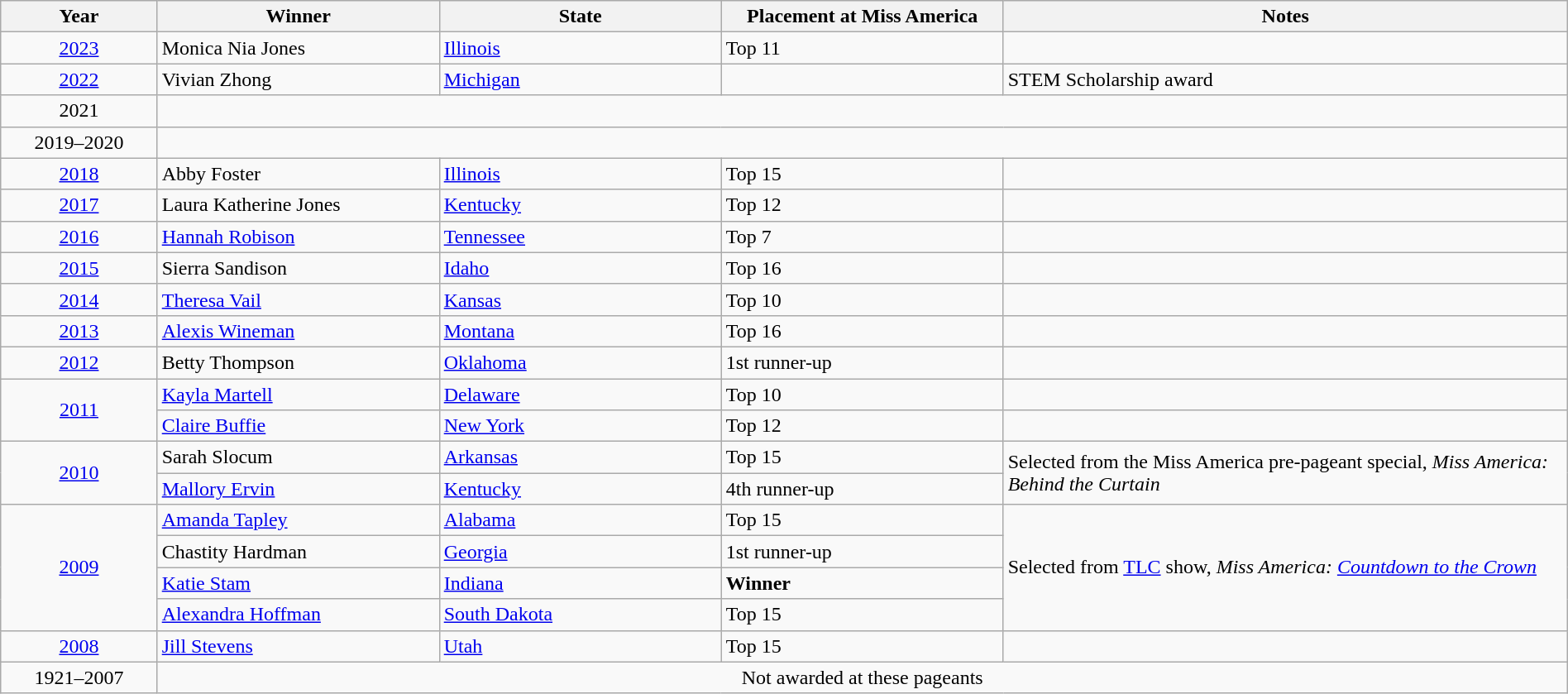<table class="wikitable sortable collapsible" style="width:100%">
<tr>
<th width=10%>Year</th>
<th width=18%>Winner</th>
<th width=18%>State</th>
<th width=18%>Placement at Miss America</th>
<th width=36%>Notes</th>
</tr>
<tr>
<td align="center"><a href='#'>2023</a></td>
<td>Monica Nia Jones</td>
<td><a href='#'>Illinois</a></td>
<td>Top 11</td>
<td></td>
</tr>
<tr>
<td style="text-align:center;"><a href='#'>2022</a></td>
<td>Vivian Zhong</td>
<td><a href='#'>Michigan</a></td>
<td></td>
<td>STEM Scholarship award</td>
</tr>
<tr>
<td align="center">2021</td>
<td colspan=4></td>
</tr>
<tr>
<td align="center">2019–2020</td>
<td colspan=4></td>
</tr>
<tr>
<td style="text-align:center;"><a href='#'>2018</a></td>
<td>Abby Foster</td>
<td><a href='#'>Illinois</a></td>
<td>Top 15</td>
<td></td>
</tr>
<tr>
<td style="text-align:center;"><a href='#'>2017</a></td>
<td>Laura Katherine Jones</td>
<td><a href='#'>Kentucky</a></td>
<td>Top 12</td>
<td></td>
</tr>
<tr>
<td style="text-align:center;"><a href='#'>2016</a></td>
<td><a href='#'>Hannah Robison</a></td>
<td><a href='#'>Tennessee</a></td>
<td>Top 7</td>
<td></td>
</tr>
<tr>
<td style="text-align:center;"><a href='#'>2015</a></td>
<td>Sierra Sandison</td>
<td><a href='#'>Idaho</a></td>
<td>Top 16</td>
<td></td>
</tr>
<tr>
<td style="text-align:center;"><a href='#'>2014</a></td>
<td><a href='#'>Theresa Vail</a></td>
<td><a href='#'>Kansas</a></td>
<td>Top 10</td>
<td></td>
</tr>
<tr>
<td style="text-align:center;"><a href='#'>2013</a></td>
<td><a href='#'>Alexis Wineman</a></td>
<td><a href='#'>Montana</a></td>
<td>Top 16</td>
<td></td>
</tr>
<tr>
<td style="text-align:center;"><a href='#'>2012</a></td>
<td>Betty Thompson</td>
<td><a href='#'>Oklahoma</a></td>
<td>1st runner-up</td>
<td></td>
</tr>
<tr>
<td rowspan=2 style="text-align:center;"><a href='#'>2011</a></td>
<td><a href='#'>Kayla Martell</a></td>
<td><a href='#'>Delaware</a></td>
<td>Top 10</td>
<td></td>
</tr>
<tr>
<td><a href='#'>Claire Buffie</a></td>
<td><a href='#'>New York</a></td>
<td>Top 12</td>
<td></td>
</tr>
<tr>
<td rowspan=2 style="text-align:center;"><a href='#'>2010</a></td>
<td>Sarah Slocum</td>
<td><a href='#'>Arkansas</a></td>
<td>Top 15</td>
<td rowspan=2>Selected from the Miss America pre-pageant special, <em>Miss America: Behind the Curtain</em></td>
</tr>
<tr>
<td><a href='#'>Mallory Ervin</a></td>
<td><a href='#'>Kentucky</a></td>
<td>4th runner-up</td>
</tr>
<tr>
<td rowspan=4 style="text-align:center;"><a href='#'>2009</a></td>
<td><a href='#'>Amanda Tapley</a></td>
<td><a href='#'>Alabama</a></td>
<td>Top 15</td>
<td rowspan=4>Selected from <a href='#'>TLC</a> show, <em>Miss America: <a href='#'>Countdown to the Crown</a></em></td>
</tr>
<tr>
<td>Chastity Hardman</td>
<td><a href='#'>Georgia</a></td>
<td>1st runner-up</td>
</tr>
<tr>
<td><a href='#'>Katie Stam</a></td>
<td><a href='#'>Indiana</a></td>
<td><strong>Winner</strong></td>
</tr>
<tr>
<td><a href='#'>Alexandra Hoffman</a></td>
<td><a href='#'>South Dakota</a></td>
<td>Top 15</td>
</tr>
<tr>
<td style="text-align:center;"><a href='#'>2008</a></td>
<td><a href='#'>Jill Stevens</a></td>
<td><a href='#'>Utah</a></td>
<td>Top 15</td>
<td></td>
</tr>
<tr>
<td style="text-align:center;">1921–2007</td>
<td rowspan="1" colspan="4" style="text-align:center;">Not awarded at these pageants</td>
</tr>
</table>
